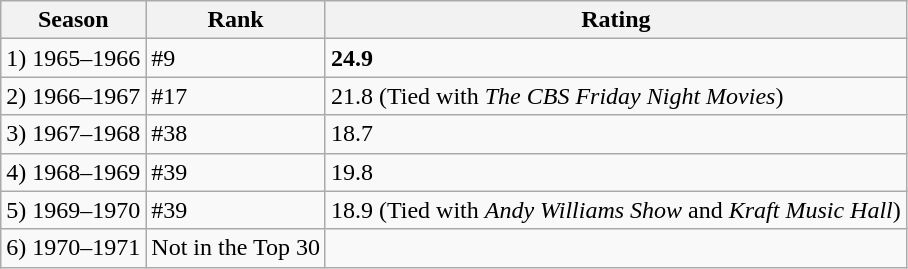<table class="wikitable">
<tr>
<th>Season</th>
<th>Rank</th>
<th>Rating</th>
</tr>
<tr>
<td>1) 1965–1966</td>
<td>#9</td>
<td><strong>24.9</strong></td>
</tr>
<tr>
<td>2) 1966–1967</td>
<td>#17</td>
<td>21.8 (Tied with <em>The CBS Friday Night Movies</em>)</td>
</tr>
<tr>
<td>3) 1967–1968</td>
<td>#38</td>
<td>18.7</td>
</tr>
<tr>
<td>4) 1968–1969</td>
<td>#39</td>
<td>19.8</td>
</tr>
<tr>
<td>5) 1969–1970</td>
<td>#39</td>
<td>18.9 (Tied with <em>Andy Williams Show</em> and <em>Kraft Music Hall</em>)</td>
</tr>
<tr>
<td>6) 1970–1971</td>
<td>Not in the Top 30</td>
</tr>
</table>
